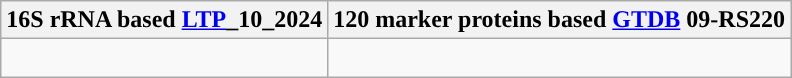<table class="wikitable">
<tr>
<th colspan=1>16S rRNA based <a href='#'>LTP</a>_10_2024</th>
<th colspan=1>120 marker proteins based <a href='#'>GTDB</a> 09-RS220</th>
</tr>
<tr>
<td style="vertical-align:top"><br></td>
<td><br></td>
</tr>
</table>
